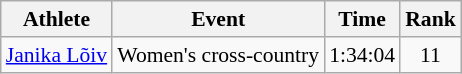<table class="wikitable" style="font-size:90%">
<tr>
<th>Athlete</th>
<th>Event</th>
<th>Time</th>
<th>Rank</th>
</tr>
<tr align=center>
<td align=left><a href='#'>Janika Lõiv</a></td>
<td align=left>Women's cross-country</td>
<td>1:34:04</td>
<td>11</td>
</tr>
</table>
